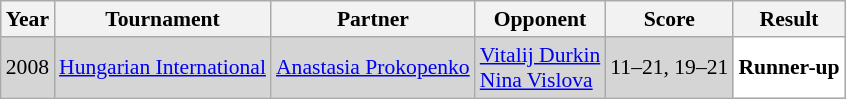<table class="sortable wikitable" style="font-size: 90%;">
<tr>
<th>Year</th>
<th>Tournament</th>
<th>Partner</th>
<th>Opponent</th>
<th>Score</th>
<th>Result</th>
</tr>
<tr style="background:#D5D5D5">
<td align="center">2008</td>
<td align="left"><a href='#'>Hungarian International</a></td>
<td align="left"> <a href='#'>Anastasia Prokopenko</a></td>
<td align="left"> <a href='#'>Vitalij Durkin</a> <br>  <a href='#'>Nina Vislova</a></td>
<td align="left">11–21, 19–21</td>
<td style="text-align:left; background:white"> <strong>Runner-up</strong></td>
</tr>
</table>
